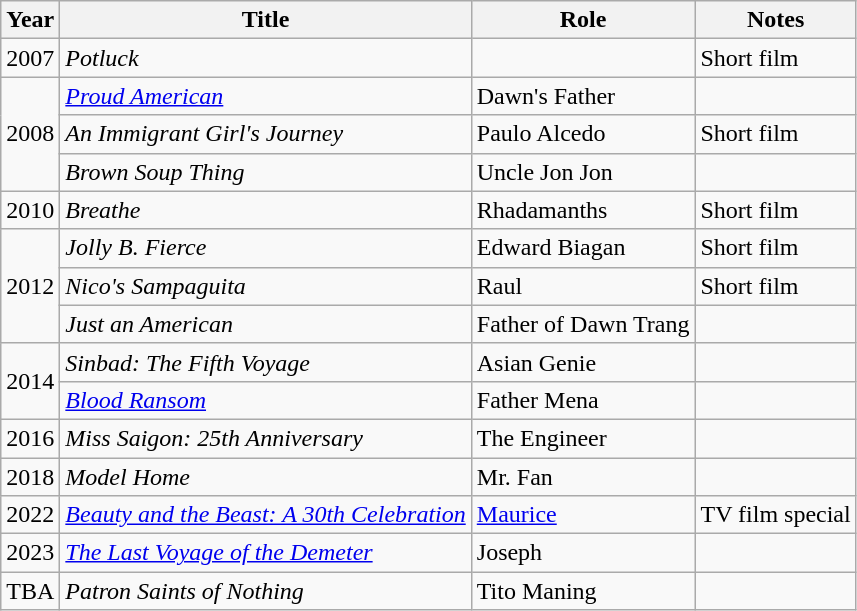<table class="wikitable">
<tr>
<th>Year</th>
<th>Title</th>
<th>Role</th>
<th>Notes</th>
</tr>
<tr>
<td>2007</td>
<td><em>Potluck</em></td>
<td></td>
<td>Short film</td>
</tr>
<tr>
<td rowspan="3">2008</td>
<td><em><a href='#'>Proud American</a></em></td>
<td>Dawn's Father</td>
<td></td>
</tr>
<tr>
<td><em>An Immigrant Girl's Journey</em></td>
<td>Paulo Alcedo</td>
<td>Short film</td>
</tr>
<tr>
<td><em>Brown Soup Thing</em></td>
<td>Uncle Jon Jon</td>
<td></td>
</tr>
<tr>
<td>2010</td>
<td><em>Breathe</em></td>
<td>Rhadamanths</td>
<td>Short film</td>
</tr>
<tr>
<td rowspan="3">2012</td>
<td><em>Jolly B. Fierce</em></td>
<td>Edward Biagan</td>
<td>Short film</td>
</tr>
<tr>
<td><em>Nico's Sampaguita</em></td>
<td>Raul</td>
<td>Short film</td>
</tr>
<tr>
<td><em>Just an American</em></td>
<td>Father of Dawn Trang</td>
<td></td>
</tr>
<tr>
<td rowspan="2">2014</td>
<td><em>Sinbad: The Fifth Voyage</em></td>
<td>Asian Genie</td>
<td></td>
</tr>
<tr>
<td><em><a href='#'>Blood Ransom</a></em></td>
<td>Father Mena</td>
<td></td>
</tr>
<tr>
<td>2016</td>
<td><em>Miss Saigon: 25th Anniversary</em></td>
<td>The Engineer</td>
<td></td>
</tr>
<tr>
<td>2018</td>
<td><em>Model Home</em></td>
<td>Mr. Fan</td>
<td></td>
</tr>
<tr>
<td>2022</td>
<td><em><a href='#'>Beauty and the Beast: A 30th Celebration</a></em></td>
<td><a href='#'>Maurice</a></td>
<td>TV film special</td>
</tr>
<tr>
<td>2023</td>
<td><em><a href='#'>The Last Voyage of the Demeter</a></em></td>
<td>Joseph</td>
<td></td>
</tr>
<tr>
<td>TBA</td>
<td><em>Patron Saints of Nothing</em></td>
<td>Tito Maning</td>
<td></td>
</tr>
</table>
